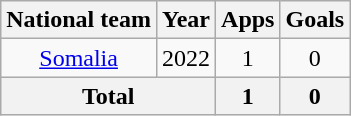<table class=wikitable style=text-align:center>
<tr>
<th>National team</th>
<th>Year</th>
<th>Apps</th>
<th>Goals</th>
</tr>
<tr>
<td rowspan="1"><a href='#'>Somalia</a></td>
<td>2022</td>
<td>1</td>
<td>0</td>
</tr>
<tr>
<th colspan="2">Total</th>
<th>1</th>
<th>0</th>
</tr>
</table>
